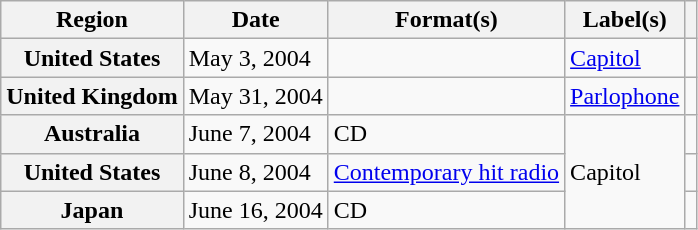<table class="wikitable plainrowheaders">
<tr>
<th scope="col">Region</th>
<th scope="col">Date</th>
<th scope="col">Format(s)</th>
<th scope="col">Label(s)</th>
<th scope="col"></th>
</tr>
<tr>
<th scope="row">United States</th>
<td>May 3, 2004</td>
<td></td>
<td><a href='#'>Capitol</a></td>
<td align="center"></td>
</tr>
<tr>
<th scope="row">United Kingdom</th>
<td>May 31, 2004</td>
<td></td>
<td><a href='#'>Parlophone</a></td>
<td align="center"></td>
</tr>
<tr>
<th scope="row">Australia</th>
<td>June 7, 2004</td>
<td>CD</td>
<td rowspan="3">Capitol</td>
<td align="center"></td>
</tr>
<tr>
<th scope="row">United States</th>
<td>June 8, 2004</td>
<td><a href='#'>Contemporary hit radio</a></td>
<td align="center"></td>
</tr>
<tr>
<th scope="row">Japan</th>
<td>June 16, 2004</td>
<td>CD</td>
<td align="center"></td>
</tr>
</table>
